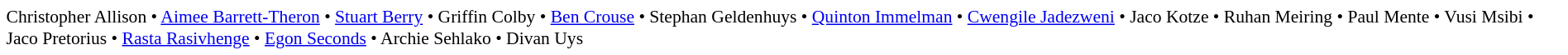<table cellpadding="2" style="border: 1px solid white; font-size:90%;">
<tr>
<td style="text-align:left;">Christopher Allison • <a href='#'>Aimee Barrett-Theron</a> • <a href='#'>Stuart Berry</a> • Griffin Colby • <a href='#'>Ben Crouse</a> • Stephan Geldenhuys • <a href='#'>Quinton Immelman</a> • <a href='#'>Cwengile Jadezweni</a> • Jaco Kotze • Ruhan Meiring • Paul Mente • Vusi Msibi • Jaco Pretorius • <a href='#'>Rasta Rasivhenge</a> • <a href='#'>Egon Seconds</a> • Archie Sehlako • Divan Uys</td>
</tr>
</table>
